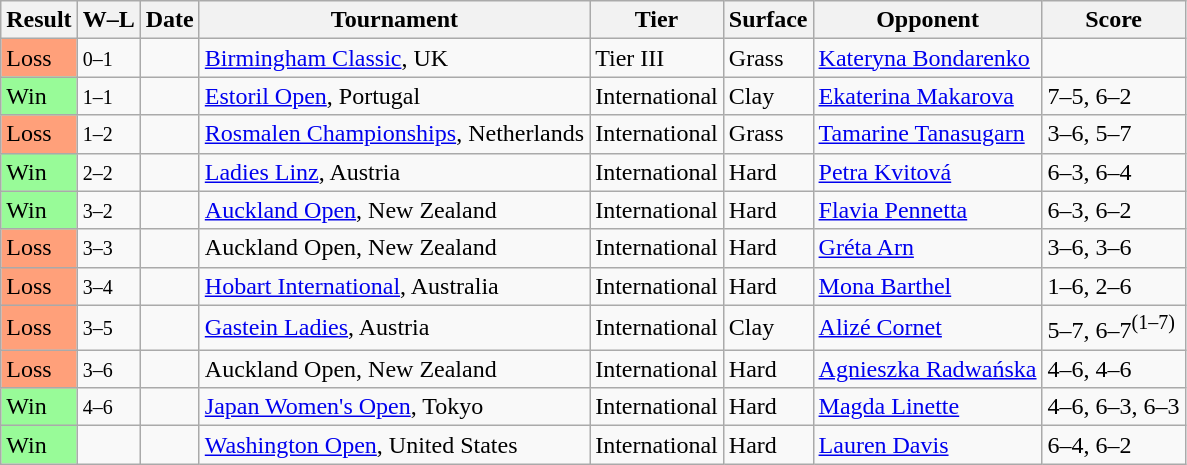<table class="sortable wikitable">
<tr>
<th>Result</th>
<th class="unsortable">W–L</th>
<th>Date</th>
<th>Tournament</th>
<th>Tier</th>
<th>Surface</th>
<th>Opponent</th>
<th class="unsortable">Score</th>
</tr>
<tr>
<td bgcolor=ffa07a>Loss</td>
<td><small>0–1</small></td>
<td><a href='#'></a></td>
<td><a href='#'>Birmingham Classic</a>, UK</td>
<td>Tier III</td>
<td>Grass</td>
<td> <a href='#'>Kateryna Bondarenko</a></td>
<td></td>
</tr>
<tr>
<td bgcolor=98fb98>Win</td>
<td><small>1–1</small></td>
<td></td>
<td><a href='#'>Estoril Open</a>, Portugal</td>
<td>International</td>
<td>Clay</td>
<td> <a href='#'>Ekaterina Makarova</a></td>
<td>7–5, 6–2</td>
</tr>
<tr>
<td bgcolor=ffa07a>Loss</td>
<td><small>1–2</small></td>
<td><a href='#'></a></td>
<td><a href='#'>Rosmalen Championships</a>, Netherlands</td>
<td>International</td>
<td>Grass</td>
<td> <a href='#'>Tamarine Tanasugarn</a></td>
<td>3–6, 5–7</td>
</tr>
<tr>
<td bgcolor=98fb98>Win</td>
<td><small>2–2</small></td>
<td><a href='#'></a></td>
<td><a href='#'>Ladies Linz</a>, Austria</td>
<td>International</td>
<td>Hard</td>
<td> <a href='#'>Petra Kvitová</a></td>
<td>6–3, 6–4</td>
</tr>
<tr>
<td bgcolor=98fb98>Win</td>
<td><small>3–2</small></td>
<td><a href='#'></a></td>
<td><a href='#'>Auckland Open</a>, New Zealand</td>
<td>International</td>
<td>Hard</td>
<td> <a href='#'>Flavia Pennetta</a></td>
<td>6–3, 6–2</td>
</tr>
<tr>
<td bgcolor=ffa07a>Loss</td>
<td><small>3–3</small></td>
<td><a href='#'></a></td>
<td>Auckland Open, New Zealand</td>
<td>International</td>
<td>Hard</td>
<td> <a href='#'>Gréta Arn</a></td>
<td>3–6, 3–6</td>
</tr>
<tr>
<td bgcolor=ffa07a>Loss</td>
<td><small>3–4</small></td>
<td><a href='#'></a></td>
<td><a href='#'>Hobart International</a>, Australia</td>
<td>International</td>
<td>Hard</td>
<td> <a href='#'>Mona Barthel</a></td>
<td>1–6, 2–6</td>
</tr>
<tr>
<td bgcolor=ffa07a>Loss</td>
<td><small>3–5</small></td>
<td><a href='#'></a></td>
<td><a href='#'>Gastein Ladies</a>, Austria</td>
<td>International</td>
<td>Clay</td>
<td> <a href='#'>Alizé Cornet</a></td>
<td>5–7, 6–7<sup>(1–7)</sup></td>
</tr>
<tr>
<td bgcolor=ffa07a>Loss</td>
<td><small>3–6</small></td>
<td><a href='#'></a></td>
<td>Auckland Open, New Zealand</td>
<td>International</td>
<td>Hard</td>
<td> <a href='#'>Agnieszka Radwańska</a></td>
<td>4–6, 4–6</td>
</tr>
<tr>
<td bgcolor=98fb98>Win</td>
<td><small>4–6</small></td>
<td><a href='#'></a></td>
<td><a href='#'>Japan Women's Open</a>, Tokyo</td>
<td>International</td>
<td>Hard</td>
<td> <a href='#'>Magda Linette</a></td>
<td>4–6, 6–3, 6–3</td>
</tr>
<tr>
<td bgcolor=98fb98>Win</td>
<td></td>
<td><a href='#'></a></td>
<td><a href='#'>Washington Open</a>, United States</td>
<td>International</td>
<td>Hard</td>
<td> <a href='#'>Lauren Davis</a></td>
<td>6–4, 6–2</td>
</tr>
</table>
